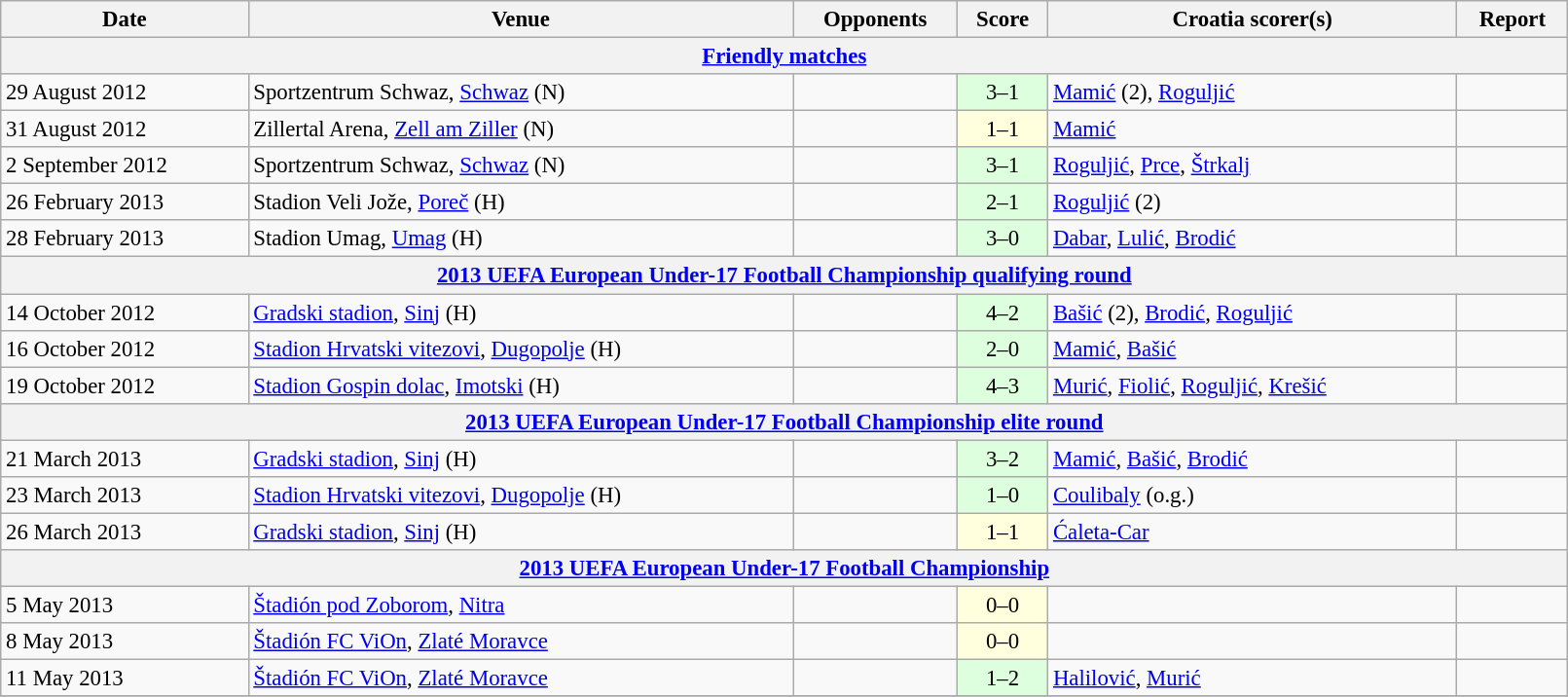<table class="wikitable" width=85%; style="font-size:95%;">
<tr>
<th>Date</th>
<th>Venue</th>
<th>Opponents</th>
<th>Score</th>
<th>Croatia scorer(s)</th>
<th>Report</th>
</tr>
<tr>
<th colspan=7><a href='#'>Friendly matches</a></th>
</tr>
<tr>
<td>29 August 2012</td>
<td>Sportzentrum Schwaz, <a href='#'>Schwaz</a> (N)</td>
<td></td>
<td align=center bgcolor=ddffdd>3–1</td>
<td><a href='#'>Mamić</a> (2), <a href='#'>Roguljić</a></td>
<td></td>
</tr>
<tr>
<td>31 August 2012</td>
<td>Zillertal Arena, <a href='#'>Zell am Ziller</a> (N)</td>
<td></td>
<td align=center bgcolor=ffffdd>1–1</td>
<td><a href='#'>Mamić</a></td>
<td></td>
</tr>
<tr>
<td>2 September 2012</td>
<td>Sportzentrum Schwaz, <a href='#'>Schwaz</a> (N)</td>
<td></td>
<td align=center bgcolor=ddffdd>3–1</td>
<td><a href='#'>Roguljić</a>, <a href='#'>Prce</a>, <a href='#'>Štrkalj</a></td>
<td></td>
</tr>
<tr>
<td>26 February 2013</td>
<td>Stadion Veli Jože, <a href='#'>Poreč</a> (H)</td>
<td></td>
<td align=center bgcolor=ddffdd>2–1</td>
<td><a href='#'>Roguljić</a> (2)</td>
<td></td>
</tr>
<tr>
<td>28 February 2013</td>
<td>Stadion Umag, <a href='#'>Umag</a> (H)</td>
<td></td>
<td align=center bgcolor=ddffdd>3–0</td>
<td><a href='#'>Dabar</a>, <a href='#'>Lulić</a>, <a href='#'>Brodić</a></td>
<td></td>
</tr>
<tr>
<th colspan=7><a href='#'>2013 UEFA European Under-17 Football Championship qualifying round</a></th>
</tr>
<tr>
<td>14 October 2012</td>
<td><a href='#'>Gradski stadion</a>, <a href='#'>Sinj</a> (H)</td>
<td></td>
<td align=center bgcolor=ddffdd>4–2</td>
<td><a href='#'>Bašić</a> (2), <a href='#'>Brodić</a>, <a href='#'>Roguljić</a></td>
<td></td>
</tr>
<tr>
<td>16 October 2012</td>
<td><a href='#'>Stadion Hrvatski vitezovi</a>, <a href='#'>Dugopolje</a> (H)</td>
<td></td>
<td align=center bgcolor=ddffdd>2–0</td>
<td><a href='#'>Mamić</a>, <a href='#'>Bašić</a></td>
<td></td>
</tr>
<tr>
<td>19 October 2012</td>
<td><a href='#'>Stadion Gospin dolac</a>, <a href='#'>Imotski</a> (H)</td>
<td></td>
<td align=center bgcolor=ddffdd>4–3</td>
<td><a href='#'>Murić</a>, <a href='#'>Fiolić</a>, <a href='#'>Roguljić</a>, <a href='#'>Krešić</a></td>
<td></td>
</tr>
<tr>
<th colspan=7><a href='#'>2013 UEFA European Under-17 Football Championship elite round</a></th>
</tr>
<tr>
<td>21 March 2013</td>
<td><a href='#'>Gradski stadion</a>, <a href='#'>Sinj</a> (H)</td>
<td></td>
<td align=center bgcolor=ddffdd>3–2</td>
<td><a href='#'>Mamić</a>, <a href='#'>Bašić</a>, <a href='#'>Brodić</a></td>
<td></td>
</tr>
<tr>
<td>23 March 2013</td>
<td><a href='#'>Stadion Hrvatski vitezovi</a>, <a href='#'>Dugopolje</a> (H)</td>
<td></td>
<td align=center bgcolor=ddffdd>1–0</td>
<td><a href='#'>Coulibaly</a> (o.g.)</td>
<td></td>
</tr>
<tr>
<td>26 March 2013</td>
<td><a href='#'>Gradski stadion</a>, <a href='#'>Sinj</a> (H)</td>
<td></td>
<td align=center bgcolor=ffffdd>1–1</td>
<td><a href='#'>Ćaleta-Car</a></td>
<td></td>
</tr>
<tr>
<th colspan=7><a href='#'>2013 UEFA European Under-17 Football Championship</a></th>
</tr>
<tr>
<td>5 May 2013</td>
<td><a href='#'>Štadión pod Zoborom</a>, <a href='#'>Nitra</a></td>
<td></td>
<td align=center bgcolor=ffffdd>0–0</td>
<td></td>
<td></td>
</tr>
<tr>
<td>8 May 2013</td>
<td><a href='#'>Štadión FC ViOn</a>, <a href='#'>Zlaté Moravce</a></td>
<td></td>
<td align=center bgcolor=ffffdd>0–0</td>
<td></td>
<td></td>
</tr>
<tr>
<td>11 May 2013</td>
<td><a href='#'>Štadión FC ViOn</a>, <a href='#'>Zlaté Moravce</a></td>
<td></td>
<td align=center bgcolor=ddffdd>1–2</td>
<td><a href='#'>Halilović</a>, <a href='#'>Murić</a></td>
<td></td>
</tr>
<tr>
</tr>
</table>
